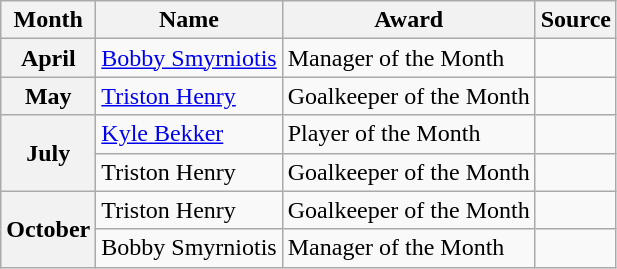<table class="wikitable">
<tr>
<th>Month</th>
<th>Name</th>
<th>Award</th>
<th>Source</th>
</tr>
<tr>
<th scope=row style=text-align:center>April</th>
<td><a href='#'>Bobby Smyrniotis</a></td>
<td>Manager of the Month</td>
<td></td>
</tr>
<tr>
<th scope=row style=text-align:center>May</th>
<td><a href='#'>Triston Henry</a></td>
<td>Goalkeeper of the Month</td>
<td></td>
</tr>
<tr>
<th rowspan="2" scope=row style=text-align:center>July</th>
<td><a href='#'>Kyle Bekker</a></td>
<td>Player of the Month</td>
<td></td>
</tr>
<tr>
<td>Triston Henry</td>
<td>Goalkeeper of the Month</td>
<td></td>
</tr>
<tr>
<th rowspan="2" scope=row style=text-align:center>October</th>
<td>Triston Henry</td>
<td>Goalkeeper of the Month</td>
<td></td>
</tr>
<tr>
<td>Bobby Smyrniotis</td>
<td>Manager of the Month</td>
<td></td>
</tr>
</table>
